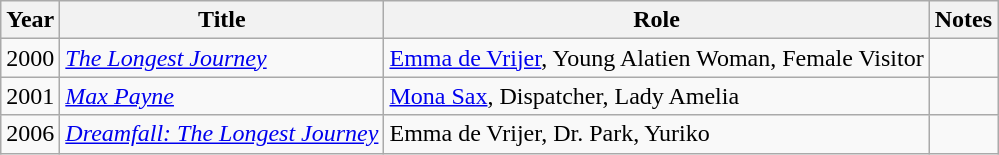<table class="wikitable sortable">
<tr>
<th>Year</th>
<th>Title</th>
<th>Role</th>
<th>Notes</th>
</tr>
<tr>
<td>2000</td>
<td><em><a href='#'>The Longest Journey</a></em></td>
<td><a href='#'>Emma de Vrijer</a>, Young Alatien Woman, Female Visitor</td>
<td></td>
</tr>
<tr>
<td>2001</td>
<td><em><a href='#'>Max Payne</a></em></td>
<td><a href='#'>Mona Sax</a>, Dispatcher, Lady Amelia</td>
<td></td>
</tr>
<tr>
<td>2006</td>
<td><em><a href='#'>Dreamfall: The Longest Journey</a></em></td>
<td>Emma de Vrijer, Dr. Park, Yuriko</td>
<td></td>
</tr>
</table>
